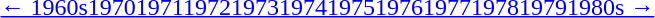<table id=toc class=toc summary=Contents>
<tr>
<th></th>
</tr>
<tr>
<td align=center><a href='#'>← 1960s</a><a href='#'>1970</a><a href='#'>1971</a><a href='#'>1972</a><a href='#'>1973</a><a href='#'>1974</a><a href='#'>1975</a><a href='#'>1976</a><a href='#'>1977</a><a href='#'>1978</a><a href='#'>1979</a><a href='#'>1980s →</a></td>
</tr>
</table>
